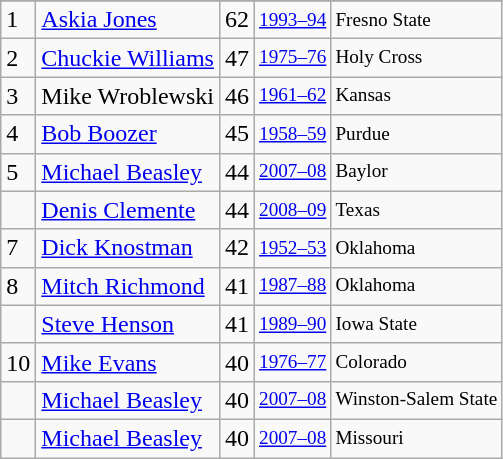<table class="wikitable">
<tr>
</tr>
<tr>
<td>1</td>
<td><a href='#'>Askia Jones</a></td>
<td>62</td>
<td style="font-size:80%;"><a href='#'>1993–94</a></td>
<td style="font-size:80%;">Fresno State</td>
</tr>
<tr>
<td>2</td>
<td><a href='#'>Chuckie Williams</a></td>
<td>47</td>
<td style="font-size:80%;"><a href='#'>1975–76</a></td>
<td style="font-size:80%;">Holy Cross</td>
</tr>
<tr>
<td>3</td>
<td>Mike Wroblewski</td>
<td>46</td>
<td style="font-size:80%;"><a href='#'>1961–62</a></td>
<td style="font-size:80%;">Kansas</td>
</tr>
<tr>
<td>4</td>
<td><a href='#'>Bob Boozer</a></td>
<td>45</td>
<td style="font-size:80%;"><a href='#'>1958–59</a></td>
<td style="font-size:80%;">Purdue</td>
</tr>
<tr>
<td>5</td>
<td><a href='#'>Michael Beasley</a></td>
<td>44</td>
<td style="font-size:80%;"><a href='#'>2007–08</a></td>
<td style="font-size:80%;">Baylor</td>
</tr>
<tr>
<td></td>
<td><a href='#'>Denis Clemente</a></td>
<td>44</td>
<td style="font-size:80%;"><a href='#'>2008–09</a></td>
<td style="font-size:80%;">Texas</td>
</tr>
<tr>
<td>7</td>
<td><a href='#'>Dick Knostman</a></td>
<td>42</td>
<td style="font-size:80%;"><a href='#'>1952–53</a></td>
<td style="font-size:80%;">Oklahoma</td>
</tr>
<tr>
<td>8</td>
<td><a href='#'>Mitch Richmond</a></td>
<td>41</td>
<td style="font-size:80%;"><a href='#'>1987–88</a></td>
<td style="font-size:80%;">Oklahoma</td>
</tr>
<tr>
<td></td>
<td><a href='#'>Steve Henson</a></td>
<td>41</td>
<td style="font-size:80%;"><a href='#'>1989–90</a></td>
<td style="font-size:80%;">Iowa State</td>
</tr>
<tr>
<td>10</td>
<td><a href='#'>Mike Evans</a></td>
<td>40</td>
<td style="font-size:80%;"><a href='#'>1976–77</a></td>
<td style="font-size:80%;">Colorado</td>
</tr>
<tr>
<td></td>
<td><a href='#'>Michael Beasley</a></td>
<td>40</td>
<td style="font-size:80%;"><a href='#'>2007–08</a></td>
<td style="font-size:80%;">Winston-Salem State</td>
</tr>
<tr>
<td></td>
<td><a href='#'>Michael Beasley</a></td>
<td>40</td>
<td style="font-size:80%;"><a href='#'>2007–08</a></td>
<td style="font-size:80%;">Missouri</td>
</tr>
</table>
